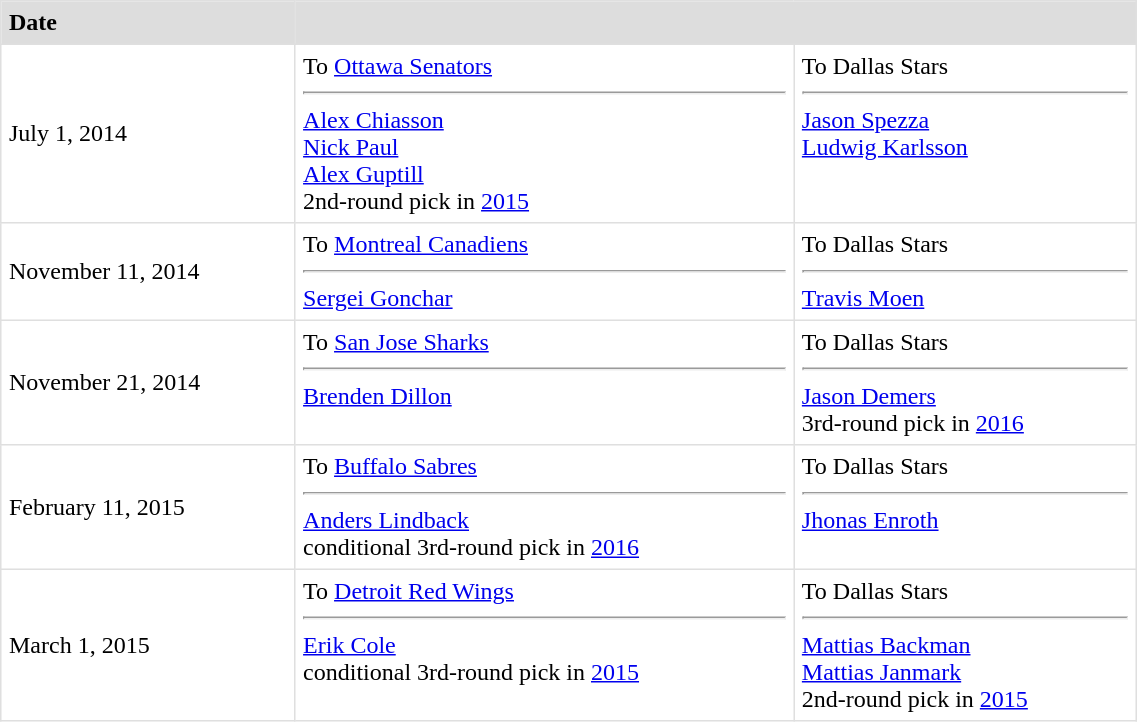<table border=1 style="border-collapse:collapse" bordercolor="#DFDFDF" cellpadding="5" width=60%>
<tr bgcolor="#dddddd">
<td><strong>Date</strong></td>
<th colspan="2"></th>
</tr>
<tr>
<td>July 1, 2014</td>
<td valign="top">To <a href='#'>Ottawa Senators</a> <hr><a href='#'>Alex Chiasson</a><br><a href='#'>Nick Paul</a><br><a href='#'>Alex Guptill</a><br>2nd-round pick in <a href='#'>2015</a></td>
<td valign="top">To Dallas Stars <hr><a href='#'>Jason Spezza</a><br><a href='#'>Ludwig Karlsson</a></td>
</tr>
<tr>
<td>November 11, 2014</td>
<td valign="top">To <a href='#'>Montreal Canadiens</a> <hr><a href='#'>Sergei Gonchar</a></td>
<td valign="top">To Dallas Stars <hr><a href='#'>Travis Moen</a></td>
</tr>
<tr>
<td>November 21, 2014</td>
<td valign="top">To <a href='#'>San Jose Sharks</a> <hr><a href='#'>Brenden Dillon</a></td>
<td valign="top">To Dallas Stars <hr><a href='#'>Jason Demers</a><br>3rd-round pick in <a href='#'>2016</a></td>
</tr>
<tr>
<td>February 11, 2015</td>
<td valign="top">To <a href='#'>Buffalo Sabres</a> <hr><a href='#'>Anders Lindback</a><br>conditional 3rd-round pick in <a href='#'>2016</a></td>
<td valign="top">To Dallas Stars <hr><a href='#'>Jhonas Enroth</a></td>
</tr>
<tr>
<td>March 1, 2015</td>
<td valign="top">To <a href='#'>Detroit Red Wings</a> <hr><a href='#'>Erik Cole</a><br>conditional 3rd-round pick in <a href='#'>2015</a></td>
<td valign="top">To Dallas Stars <hr><a href='#'>Mattias Backman</a><br><a href='#'>Mattias Janmark</a><br>2nd-round pick in <a href='#'>2015</a></td>
</tr>
</table>
